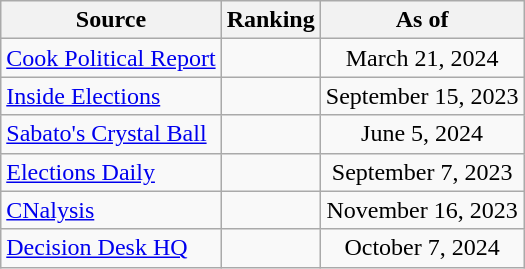<table class="wikitable" style="text-align:center">
<tr>
<th>Source</th>
<th>Ranking</th>
<th>As of</th>
</tr>
<tr>
<td align=left><a href='#'>Cook Political Report</a></td>
<td></td>
<td>March 21, 2024</td>
</tr>
<tr>
<td align=left><a href='#'>Inside Elections</a></td>
<td></td>
<td>September 15, 2023</td>
</tr>
<tr>
<td align=left><a href='#'>Sabato's Crystal Ball</a></td>
<td></td>
<td>June 5, 2024</td>
</tr>
<tr>
<td align=left><a href='#'>Elections Daily</a></td>
<td></td>
<td>September 7, 2023</td>
</tr>
<tr>
<td align=left><a href='#'>CNalysis</a></td>
<td></td>
<td>November 16, 2023</td>
</tr>
<tr>
<td align=left><a href='#'>Decision Desk HQ</a></td>
<td></td>
<td>October 7, 2024</td>
</tr>
</table>
